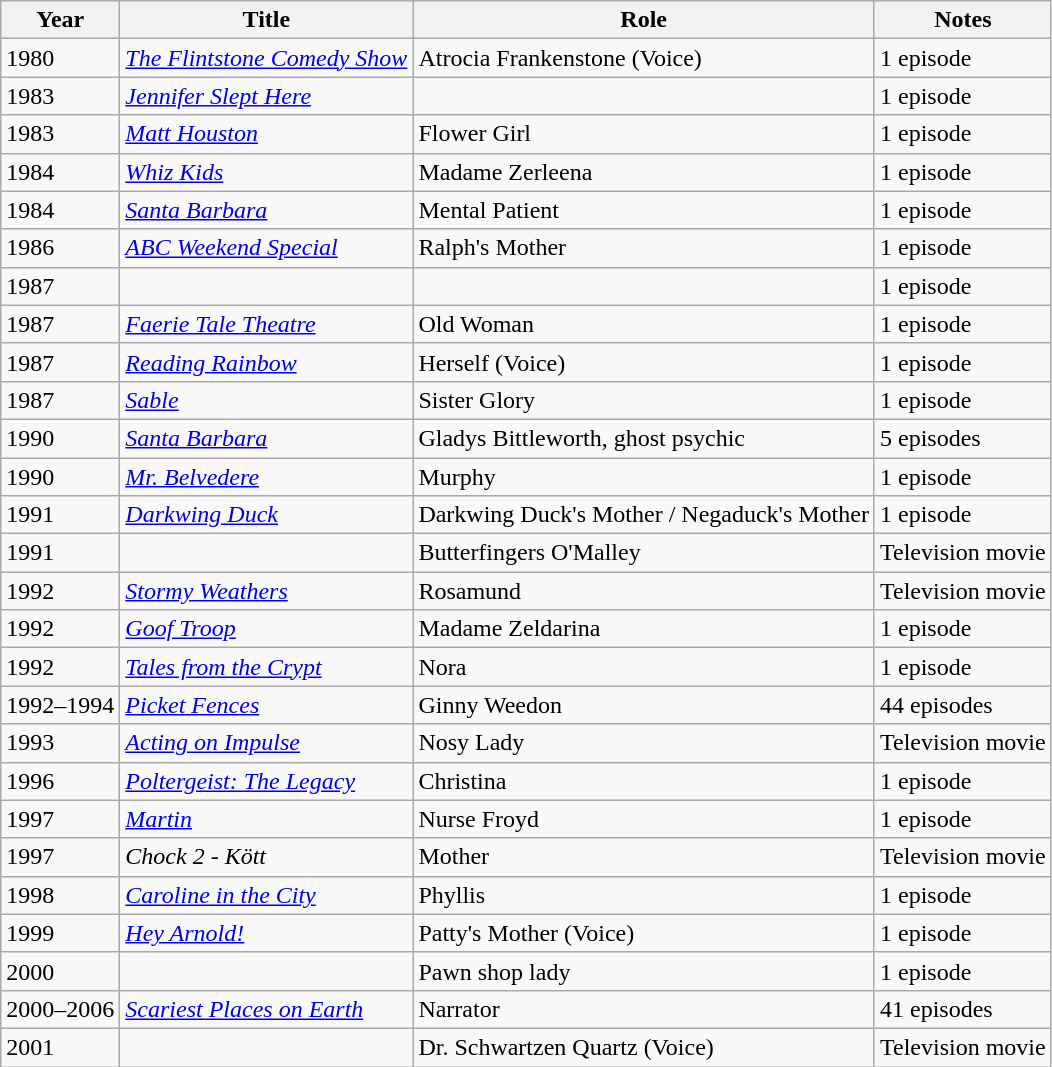<table class="wikitable sortable">
<tr>
<th>Year</th>
<th>Title</th>
<th>Role</th>
<th class="unsortable">Notes</th>
</tr>
<tr>
<td>1980</td>
<td><em><a href='#'>The Flintstone Comedy Show</a></em></td>
<td>Atrocia Frankenstone (Voice)</td>
<td>1 episode</td>
</tr>
<tr>
<td>1983</td>
<td><em><a href='#'>Jennifer Slept Here</a></em></td>
<td></td>
<td>1 episode</td>
</tr>
<tr>
<td>1983</td>
<td><em><a href='#'>Matt Houston</a></em></td>
<td>Flower Girl</td>
<td>1 episode</td>
</tr>
<tr>
<td>1984</td>
<td><em><a href='#'>Whiz Kids</a></em></td>
<td>Madame Zerleena</td>
<td>1 episode</td>
</tr>
<tr>
<td>1984</td>
<td><em><a href='#'>Santa Barbara</a></em></td>
<td>Mental Patient</td>
<td>1 episode</td>
</tr>
<tr>
<td>1986</td>
<td><em><a href='#'>ABC Weekend Special</a></em></td>
<td>Ralph's Mother</td>
<td>1 episode</td>
</tr>
<tr>
<td>1987</td>
<td><em></em></td>
<td></td>
<td>1 episode</td>
</tr>
<tr>
<td>1987</td>
<td><em><a href='#'>Faerie Tale Theatre</a></em></td>
<td>Old Woman</td>
<td>1 episode</td>
</tr>
<tr>
<td>1987</td>
<td><em><a href='#'>Reading Rainbow</a></em></td>
<td>Herself (Voice)</td>
<td>1 episode</td>
</tr>
<tr>
<td>1987</td>
<td><em><a href='#'>Sable</a></em></td>
<td>Sister Glory</td>
<td>1 episode</td>
</tr>
<tr>
<td>1990</td>
<td><em><a href='#'>Santa Barbara</a></em></td>
<td>Gladys Bittleworth, ghost psychic</td>
<td>5 episodes</td>
</tr>
<tr>
<td>1990</td>
<td><em><a href='#'>Mr. Belvedere</a></em></td>
<td>Murphy</td>
<td>1 episode</td>
</tr>
<tr>
<td>1991</td>
<td><em><a href='#'>Darkwing Duck</a></em></td>
<td>Darkwing Duck's Mother / Negaduck's Mother</td>
<td>1 episode</td>
</tr>
<tr>
<td>1991</td>
<td><em></em></td>
<td>Butterfingers O'Malley</td>
<td>Television movie</td>
</tr>
<tr>
<td>1992</td>
<td><em><a href='#'>Stormy Weathers</a></em></td>
<td>Rosamund</td>
<td>Television movie</td>
</tr>
<tr>
<td>1992</td>
<td><em><a href='#'>Goof Troop</a></em></td>
<td>Madame Zeldarina</td>
<td>1 episode</td>
</tr>
<tr>
<td>1992</td>
<td><em><a href='#'>Tales from the Crypt</a></em></td>
<td>Nora</td>
<td>1 episode</td>
</tr>
<tr>
<td>1992–1994</td>
<td><em><a href='#'>Picket Fences</a></em></td>
<td>Ginny Weedon</td>
<td>44 episodes</td>
</tr>
<tr>
<td>1993</td>
<td><em><a href='#'>Acting on Impulse</a></em></td>
<td>Nosy Lady</td>
<td>Television movie</td>
</tr>
<tr>
<td>1996</td>
<td><em><a href='#'>Poltergeist: The Legacy</a></em></td>
<td>Christina</td>
<td>1 episode</td>
</tr>
<tr>
<td>1997</td>
<td><em><a href='#'>Martin</a></em></td>
<td>Nurse Froyd</td>
<td>1 episode</td>
</tr>
<tr>
<td>1997</td>
<td><em>Chock 2 - Kött</em></td>
<td>Mother</td>
<td>Television movie</td>
</tr>
<tr>
<td>1998</td>
<td><em><a href='#'>Caroline in the City</a></em></td>
<td>Phyllis</td>
<td>1 episode</td>
</tr>
<tr>
<td>1999</td>
<td><em><a href='#'>Hey Arnold!</a></em></td>
<td>Patty's Mother (Voice)</td>
<td>1 episode</td>
</tr>
<tr>
<td>2000</td>
<td><em></em></td>
<td>Pawn shop lady</td>
<td>1 episode</td>
</tr>
<tr>
<td>2000–2006</td>
<td><em><a href='#'>Scariest Places on Earth</a></em></td>
<td>Narrator</td>
<td>41 episodes</td>
</tr>
<tr>
<td>2001</td>
<td><em></em></td>
<td>Dr. Schwartzen Quartz (Voice)</td>
<td>Television movie</td>
</tr>
</table>
